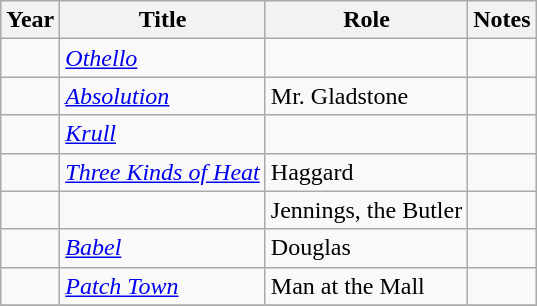<table class="wikitable sortable">
<tr>
<th>Year</th>
<th>Title</th>
<th>Role</th>
<th class="unsortable">Notes</th>
</tr>
<tr>
<td></td>
<td><em><a href='#'>Othello</a></em></td>
<td></td>
<td></td>
</tr>
<tr>
<td></td>
<td><em><a href='#'>Absolution</a></em></td>
<td>Mr. Gladstone</td>
<td></td>
</tr>
<tr>
<td></td>
<td><em><a href='#'>Krull</a></em></td>
<td></td>
<td></td>
</tr>
<tr>
<td></td>
<td><em><a href='#'>Three Kinds of Heat</a></em></td>
<td>Haggard</td>
<td></td>
</tr>
<tr>
<td></td>
<td><em></em></td>
<td>Jennings, the Butler</td>
<td></td>
</tr>
<tr>
<td></td>
<td><em><a href='#'>Babel</a></em></td>
<td>Douglas</td>
<td></td>
</tr>
<tr>
<td></td>
<td><em><a href='#'>Patch Town</a></em></td>
<td>Man at the Mall</td>
<td></td>
</tr>
<tr>
</tr>
</table>
